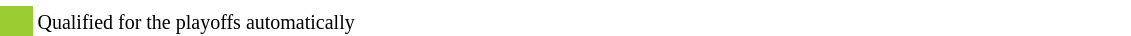<table width=60%>
<tr>
<td style="width: 20px;"></td>
<td bgcolor=#ffffff></td>
</tr>
<tr>
<td bgcolor=#9ACD32></td>
<td bgcolor=#ffffff><small> Qualified for the playoffs automatically</small></td>
</tr>
</table>
